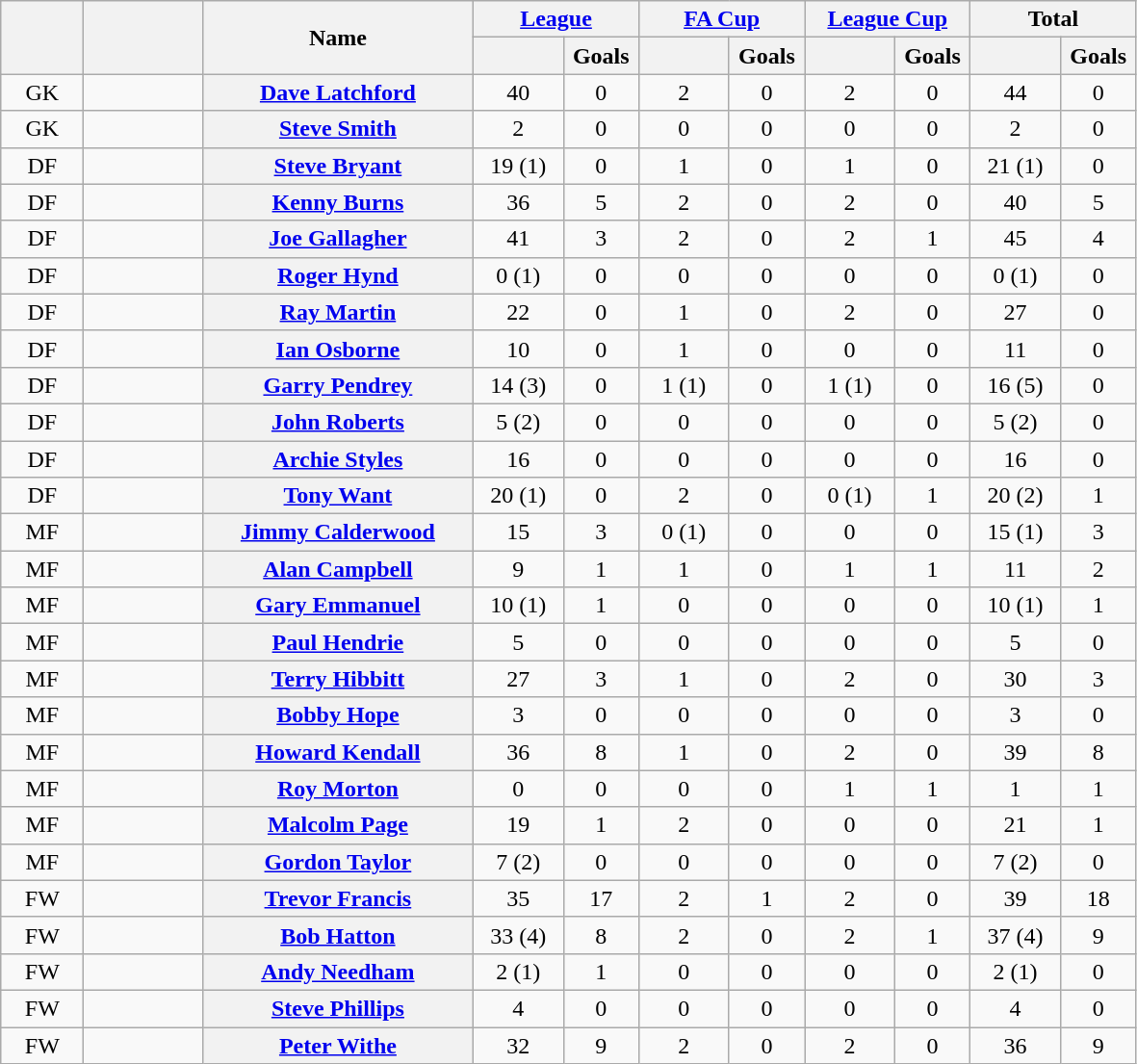<table class="wikitable plainrowheaders" style="text-align:center;">
<tr>
<th rowspan="2" scope="col" width="50"></th>
<th rowspan="2" scope="col" width="75"></th>
<th rowspan="2" scope="col" width="180" scope=col>Name</th>
<th colspan="2"><a href='#'>League</a></th>
<th colspan="2"><a href='#'>FA Cup</a></th>
<th colspan="2"><a href='#'>League Cup</a></th>
<th colspan="2">Total</th>
</tr>
<tr>
<th scope="col" width="55"></th>
<th scope="col" width="45">Goals</th>
<th scope="col" width="55"></th>
<th scope="col" width="45">Goals</th>
<th scope="col" width="55"></th>
<th scope="col" width="45">Goals</th>
<th scope="col" width="55"></th>
<th scope="col" width="45">Goals</th>
</tr>
<tr>
<td>GK</td>
<td></td>
<th scope="row"><a href='#'>Dave Latchford</a></th>
<td>40</td>
<td>0</td>
<td>2</td>
<td>0</td>
<td>2</td>
<td>0</td>
<td>44</td>
<td>0</td>
</tr>
<tr>
<td>GK</td>
<td></td>
<th scope="row"><a href='#'>Steve Smith</a></th>
<td>2</td>
<td>0</td>
<td>0</td>
<td>0</td>
<td>0</td>
<td>0</td>
<td>2</td>
<td>0</td>
</tr>
<tr>
<td>DF</td>
<td></td>
<th scope="row"><a href='#'>Steve Bryant</a></th>
<td>19 (1)</td>
<td>0</td>
<td>1</td>
<td>0</td>
<td>1</td>
<td>0</td>
<td>21 (1)</td>
<td>0</td>
</tr>
<tr>
<td>DF</td>
<td></td>
<th scope="row"><a href='#'>Kenny Burns</a></th>
<td>36</td>
<td>5</td>
<td>2</td>
<td>0</td>
<td>2</td>
<td>0</td>
<td>40</td>
<td>5</td>
</tr>
<tr>
<td>DF</td>
<td></td>
<th scope="row"><a href='#'>Joe Gallagher</a></th>
<td>41</td>
<td>3</td>
<td>2</td>
<td>0</td>
<td>2</td>
<td>1</td>
<td>45</td>
<td>4</td>
</tr>
<tr>
<td>DF</td>
<td></td>
<th scope="row"><a href='#'>Roger Hynd</a> </th>
<td>0 (1)</td>
<td>0</td>
<td>0</td>
<td>0</td>
<td>0</td>
<td>0</td>
<td>0 (1)</td>
<td>0</td>
</tr>
<tr>
<td>DF</td>
<td></td>
<th scope="row"><a href='#'>Ray Martin</a></th>
<td>22</td>
<td>0</td>
<td>1</td>
<td>0</td>
<td>2</td>
<td>0</td>
<td>27</td>
<td>0</td>
</tr>
<tr>
<td>DF</td>
<td></td>
<th scope="row"><a href='#'>Ian Osborne</a></th>
<td>10</td>
<td>0</td>
<td>1</td>
<td>0</td>
<td>0</td>
<td>0</td>
<td>11</td>
<td>0</td>
</tr>
<tr>
<td>DF</td>
<td></td>
<th scope="row"><a href='#'>Garry Pendrey</a></th>
<td>14 (3)</td>
<td>0</td>
<td>1 (1)</td>
<td>0</td>
<td>1 (1)</td>
<td>0</td>
<td>16 (5)</td>
<td>0</td>
</tr>
<tr>
<td>DF</td>
<td></td>
<th scope="row"><a href='#'>John Roberts</a></th>
<td>5 (2)</td>
<td>0</td>
<td>0</td>
<td>0</td>
<td>0</td>
<td>0</td>
<td>5 (2)</td>
<td>0</td>
</tr>
<tr>
<td>DF</td>
<td></td>
<th scope="row"><a href='#'>Archie Styles</a></th>
<td>16</td>
<td>0</td>
<td>0</td>
<td>0</td>
<td>0</td>
<td>0</td>
<td>16</td>
<td>0</td>
</tr>
<tr>
<td>DF</td>
<td></td>
<th scope="row"><a href='#'>Tony Want</a></th>
<td>20 (1)</td>
<td>0</td>
<td>2</td>
<td>0</td>
<td>0 (1)</td>
<td>1</td>
<td>20 (2)</td>
<td>1</td>
</tr>
<tr>
<td>MF</td>
<td></td>
<th scope="row"><a href='#'>Jimmy Calderwood</a></th>
<td>15</td>
<td>3</td>
<td>0 (1)</td>
<td>0</td>
<td>0</td>
<td>0</td>
<td>15 (1)</td>
<td>3</td>
</tr>
<tr>
<td>MF</td>
<td></td>
<th scope="row"><a href='#'>Alan Campbell</a> </th>
<td>9</td>
<td>1</td>
<td>1</td>
<td>0</td>
<td>1</td>
<td>1</td>
<td>11</td>
<td>2</td>
</tr>
<tr>
<td>MF</td>
<td></td>
<th scope="row"><a href='#'>Gary Emmanuel</a></th>
<td>10 (1)</td>
<td>1</td>
<td>0</td>
<td>0</td>
<td>0</td>
<td>0</td>
<td>10 (1)</td>
<td>1</td>
</tr>
<tr>
<td>MF</td>
<td></td>
<th scope="row"><a href='#'>Paul Hendrie</a> </th>
<td>5</td>
<td>0</td>
<td>0</td>
<td>0</td>
<td>0</td>
<td>0</td>
<td>5</td>
<td>0</td>
</tr>
<tr>
<td>MF</td>
<td></td>
<th scope="row"><a href='#'>Terry Hibbitt</a></th>
<td>27</td>
<td>3</td>
<td>1</td>
<td>0</td>
<td>2</td>
<td>0</td>
<td>30</td>
<td>3</td>
</tr>
<tr>
<td>MF</td>
<td></td>
<th scope="row"><a href='#'>Bobby Hope</a> </th>
<td>3</td>
<td>0</td>
<td>0</td>
<td>0</td>
<td>0</td>
<td>0</td>
<td>3</td>
<td>0</td>
</tr>
<tr>
<td>MF</td>
<td></td>
<th scope="row"><a href='#'>Howard Kendall</a></th>
<td>36</td>
<td>8</td>
<td>1</td>
<td>0</td>
<td>2</td>
<td>0</td>
<td>39</td>
<td>8</td>
</tr>
<tr>
<td>MF</td>
<td></td>
<th scope="row"><a href='#'>Roy Morton</a></th>
<td>0</td>
<td>0</td>
<td>0</td>
<td>0</td>
<td>1</td>
<td>1</td>
<td>1</td>
<td>1</td>
</tr>
<tr>
<td>MF</td>
<td></td>
<th scope="row"><a href='#'>Malcolm Page</a></th>
<td>19</td>
<td>1</td>
<td>2</td>
<td>0</td>
<td>0</td>
<td>0</td>
<td>21</td>
<td>1</td>
</tr>
<tr>
<td>MF</td>
<td></td>
<th scope="row"><a href='#'>Gordon Taylor</a> </th>
<td>7 (2)</td>
<td>0</td>
<td>0</td>
<td>0</td>
<td>0</td>
<td>0</td>
<td>7 (2)</td>
<td>0</td>
</tr>
<tr>
<td>FW</td>
<td></td>
<th scope="row"><a href='#'>Trevor Francis</a></th>
<td>35</td>
<td>17</td>
<td>2</td>
<td>1</td>
<td>2</td>
<td>0</td>
<td>39</td>
<td>18</td>
</tr>
<tr>
<td>FW</td>
<td></td>
<th scope="row"><a href='#'>Bob Hatton</a></th>
<td>33 (4)</td>
<td>8</td>
<td>2</td>
<td>0</td>
<td>2</td>
<td>1</td>
<td>37 (4)</td>
<td>9</td>
</tr>
<tr>
<td>FW</td>
<td></td>
<th scope="row"><a href='#'>Andy Needham</a></th>
<td>2 (1)</td>
<td>1</td>
<td>0</td>
<td>0</td>
<td>0</td>
<td>0</td>
<td>2 (1)</td>
<td>0</td>
</tr>
<tr>
<td>FW</td>
<td></td>
<th scope="row"><a href='#'>Steve Phillips</a> </th>
<td>4</td>
<td>0</td>
<td>0</td>
<td>0</td>
<td>0</td>
<td>0</td>
<td>4</td>
<td>0</td>
</tr>
<tr>
<td>FW</td>
<td></td>
<th scope="row"><a href='#'>Peter Withe</a></th>
<td>32</td>
<td>9</td>
<td>2</td>
<td>0</td>
<td>2</td>
<td>0</td>
<td>36</td>
<td>9</td>
</tr>
</table>
